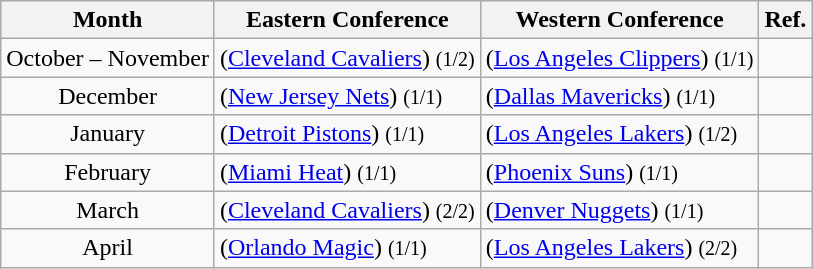<table class="wikitable sortable">
<tr>
<th>Month</th>
<th>Eastern Conference</th>
<th>Western Conference</th>
<th class="unsortable">Ref.</th>
</tr>
<tr>
<td align=center>October – November</td>
<td> (<a href='#'>Cleveland Cavaliers</a>) <small>(1/2)</small></td>
<td> (<a href='#'>Los Angeles Clippers</a>) <small>(1/1)</small></td>
<td></td>
</tr>
<tr>
<td align=center>December</td>
<td> (<a href='#'>New Jersey Nets</a>) <small>(1/1)</small></td>
<td> (<a href='#'>Dallas Mavericks</a>) <small>(1/1)</small></td>
<td></td>
</tr>
<tr>
<td align=center>January</td>
<td> (<a href='#'>Detroit Pistons</a>) <small>(1/1)</small></td>
<td> (<a href='#'>Los Angeles Lakers</a>) <small>(1/2)</small></td>
<td></td>
</tr>
<tr>
<td align=center>February</td>
<td> (<a href='#'>Miami Heat</a>) <small>(1/1)</small></td>
<td> (<a href='#'>Phoenix Suns</a>) <small>(1/1)</small></td>
<td></td>
</tr>
<tr>
<td align=center>March</td>
<td> (<a href='#'>Cleveland Cavaliers</a>) <small>(2/2)</small></td>
<td> (<a href='#'>Denver Nuggets</a>) <small>(1/1)</small></td>
<td></td>
</tr>
<tr>
<td align=center>April</td>
<td> (<a href='#'>Orlando Magic</a>) <small>(1/1)</small></td>
<td> (<a href='#'>Los Angeles Lakers</a>) <small>(2/2)</small></td>
<td></td>
</tr>
</table>
